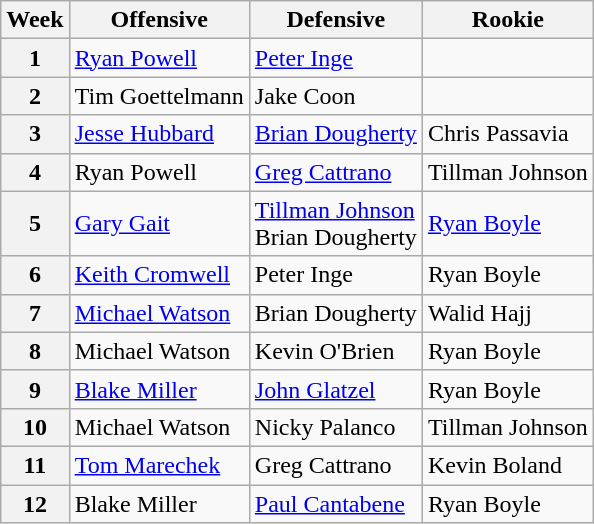<table class="wikitable">
<tr>
<th>Week</th>
<th>Offensive</th>
<th>Defensive</th>
<th>Rookie</th>
</tr>
<tr>
<th>1</th>
<td><a href='#'>Ryan Powell</a></td>
<td><a href='#'>Peter Inge</a></td>
<td></td>
</tr>
<tr>
<th>2</th>
<td>Tim Goettelmann</td>
<td>Jake Coon</td>
<td></td>
</tr>
<tr>
<th>3</th>
<td><a href='#'>Jesse Hubbard</a></td>
<td><a href='#'>Brian Dougherty</a></td>
<td>Chris Passavia</td>
</tr>
<tr>
<th>4</th>
<td>Ryan Powell</td>
<td><a href='#'>Greg Cattrano</a></td>
<td>Tillman Johnson</td>
</tr>
<tr>
<th>5</th>
<td><a href='#'>Gary Gait</a></td>
<td><a href='#'>Tillman Johnson</a><br>Brian Dougherty</td>
<td><a href='#'>Ryan Boyle</a></td>
</tr>
<tr>
<th>6</th>
<td><a href='#'>Keith Cromwell</a></td>
<td>Peter Inge</td>
<td>Ryan Boyle</td>
</tr>
<tr>
<th>7</th>
<td><a href='#'>Michael Watson</a></td>
<td>Brian Dougherty</td>
<td>Walid Hajj</td>
</tr>
<tr>
<th>8</th>
<td>Michael Watson</td>
<td>Kevin O'Brien</td>
<td>Ryan Boyle</td>
</tr>
<tr>
<th>9</th>
<td><a href='#'>Blake Miller</a></td>
<td><a href='#'>John Glatzel</a></td>
<td>Ryan Boyle</td>
</tr>
<tr>
<th>10</th>
<td>Michael Watson</td>
<td>Nicky Palanco</td>
<td>Tillman Johnson</td>
</tr>
<tr>
<th>11</th>
<td><a href='#'>Tom Marechek</a></td>
<td>Greg Cattrano</td>
<td>Kevin Boland</td>
</tr>
<tr>
<th>12</th>
<td>Blake Miller</td>
<td><a href='#'>Paul Cantabene</a></td>
<td>Ryan Boyle</td>
</tr>
</table>
